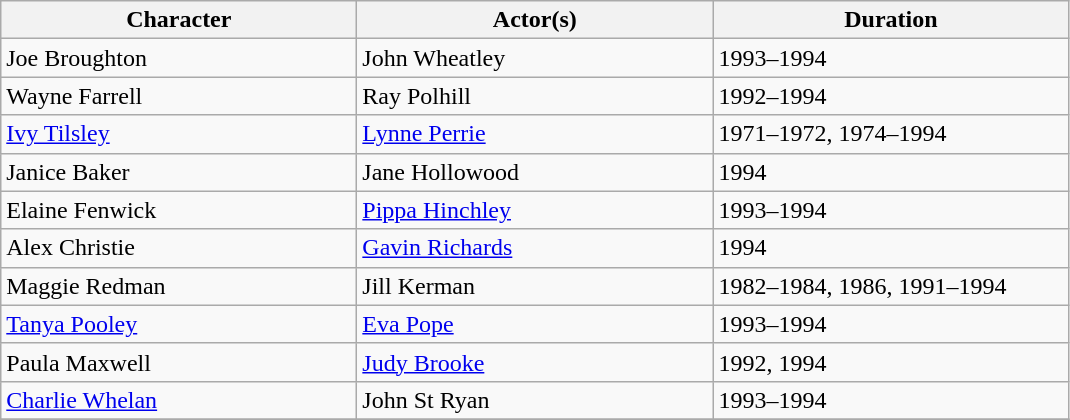<table class="wikitable">
<tr>
<th scope="col" style="width:230px;">Character</th>
<th scope="col" style="width:230px;">Actor(s)</th>
<th scope="col" style="width:230px;">Duration</th>
</tr>
<tr>
<td>Joe Broughton</td>
<td>John Wheatley</td>
<td>1993–1994</td>
</tr>
<tr>
<td>Wayne Farrell</td>
<td>Ray Polhill</td>
<td>1992–1994</td>
</tr>
<tr>
<td><a href='#'>Ivy Tilsley</a></td>
<td><a href='#'>Lynne Perrie</a></td>
<td>1971–1972, 1974–1994</td>
</tr>
<tr>
<td>Janice Baker</td>
<td>Jane Hollowood</td>
<td>1994</td>
</tr>
<tr>
<td>Elaine Fenwick</td>
<td><a href='#'>Pippa Hinchley</a></td>
<td>1993–1994</td>
</tr>
<tr>
<td>Alex Christie</td>
<td><a href='#'>Gavin Richards</a></td>
<td>1994</td>
</tr>
<tr>
<td>Maggie Redman</td>
<td>Jill Kerman</td>
<td>1982–1984, 1986, 1991–1994</td>
</tr>
<tr>
<td><a href='#'>Tanya Pooley</a></td>
<td><a href='#'>Eva Pope</a></td>
<td>1993–1994</td>
</tr>
<tr>
<td>Paula Maxwell</td>
<td><a href='#'>Judy Brooke</a></td>
<td>1992, 1994</td>
</tr>
<tr>
<td><a href='#'>Charlie Whelan</a></td>
<td>John St Ryan</td>
<td>1993–1994</td>
</tr>
<tr>
</tr>
</table>
